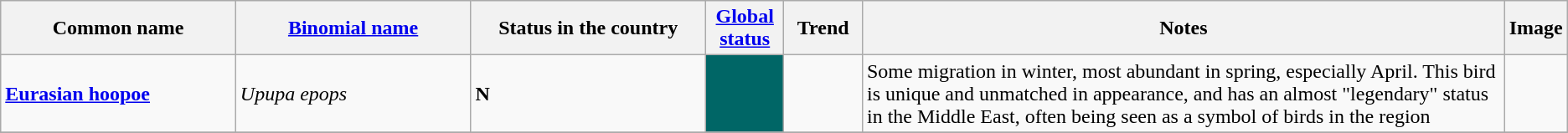<table class="wikitable sortable">
<tr>
<th width="15%">Common name</th>
<th width="15%"><a href='#'>Binomial name</a></th>
<th data-sort-type="number" width="15%">Status in the country</th>
<th width="5%"><a href='#'>Global status</a></th>
<th width="5%">Trend</th>
<th class="unsortable">Notes</th>
<th class="unsortable">Image</th>
</tr>
<tr>
<td><strong><a href='#'>Eurasian hoopoe</a></strong></td>
<td><em>Upupa epops</em></td>
<td><strong>N</strong></td>
<td align=center style="background: #006666"></td>
<td align=center></td>
<td>Some migration in winter, most abundant in spring, especially April. This bird is unique and unmatched in appearance, and has an almost "legendary" status in the Middle East, often being seen as a symbol of birds in the region</td>
<td></td>
</tr>
<tr>
</tr>
</table>
